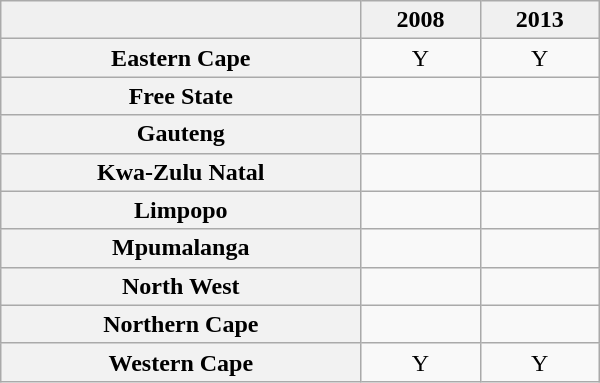<table class="wikitable sortable" style="text-align:center; width:400px; height:150px;">
<tr>
<td style="text-align:center; background:#f0f0f0;"></td>
<td style="text-align:center; background:#f0f0f0;"><strong>2008</strong></td>
<td style="text-align:center; background:#f0f0f0;"><strong>2013</strong></td>
</tr>
<tr>
<th scope="row">Eastern Cape</th>
<td>Y</td>
<td>Y</td>
</tr>
<tr>
<th scope="row">Free State</th>
<td></td>
<td></td>
</tr>
<tr>
<th scope="row">Gauteng</th>
<td></td>
<td></td>
</tr>
<tr>
<th scope="row">Kwa-Zulu Natal</th>
<td></td>
<td></td>
</tr>
<tr>
<th scope="row">Limpopo</th>
<td></td>
<td></td>
</tr>
<tr>
<th scope="row">Mpumalanga</th>
<td></td>
<td></td>
</tr>
<tr>
<th scope="row">North West</th>
<td></td>
<td></td>
</tr>
<tr>
<th scope="row">Northern Cape</th>
<td></td>
<td></td>
</tr>
<tr>
<th scope="row">Western Cape</th>
<td>Y</td>
<td>Y</td>
</tr>
</table>
